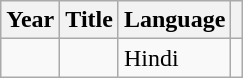<table class="wikitable">
<tr>
<th>Year</th>
<th>Title</th>
<th>Language</th>
<th></th>
</tr>
<tr>
<td></td>
<td></td>
<td>Hindi</td>
<td></td>
</tr>
</table>
